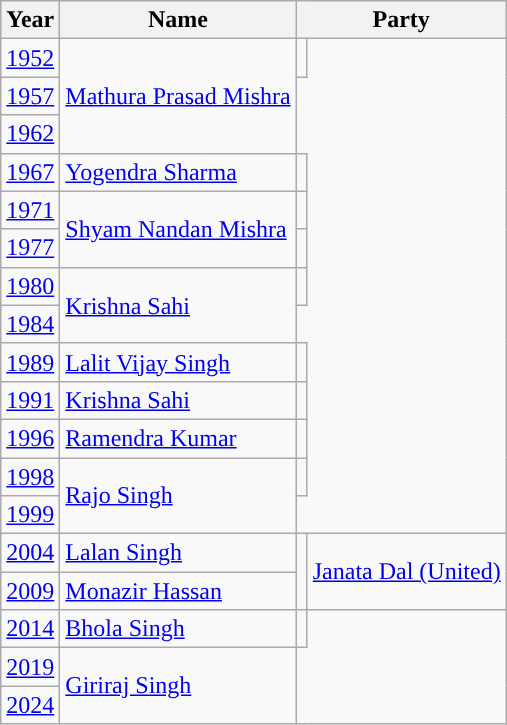<table class="wikitable">
<tr>
<th>Year</th>
<th>Name</th>
<th colspan="2">Party</th>
</tr>
<tr>
<td><a href='#'>1952</a></td>
<td rowspan="3"><a href='#'>Mathura Prasad Mishra</a></td>
<td></td>
</tr>
<tr>
<td><a href='#'>1957</a></td>
</tr>
<tr>
<td><a href='#'>1962</a></td>
</tr>
<tr>
<td><a href='#'>1967</a></td>
<td><a href='#'>Yogendra Sharma</a></td>
<td></td>
</tr>
<tr>
<td><a href='#'>1971</a></td>
<td rowspan="2"><a href='#'>Shyam Nandan Mishra</a></td>
<td></td>
</tr>
<tr>
<td><a href='#'>1977</a></td>
<td></td>
</tr>
<tr>
<td><a href='#'>1980</a></td>
<td rowspan="2"><a href='#'>Krishna Sahi</a></td>
<td></td>
</tr>
<tr>
<td><a href='#'>1984</a></td>
</tr>
<tr>
<td><a href='#'>1989</a></td>
<td><a href='#'>Lalit Vijay Singh</a></td>
<td></td>
</tr>
<tr>
<td><a href='#'>1991</a></td>
<td><a href='#'>Krishna Sahi</a></td>
<td></td>
</tr>
<tr>
<td><a href='#'>1996</a></td>
<td><a href='#'>Ramendra Kumar</a></td>
<td></td>
</tr>
<tr>
<td><a href='#'>1998</a></td>
<td rowspan="2"><a href='#'>Rajo Singh</a></td>
<td></td>
</tr>
<tr>
<td><a href='#'>1999</a></td>
</tr>
<tr>
<td><a href='#'>2004</a></td>
<td><a href='#'>Lalan Singh</a></td>
<td ROWSPAN="2" style="background-color: "></td>
<td rowspan="2"><a href='#'>Janata Dal (United)</a></td>
</tr>
<tr>
<td><a href='#'>2009</a></td>
<td><a href='#'>Monazir Hassan</a></td>
</tr>
<tr>
<td><a href='#'>2014</a></td>
<td><a href='#'>Bhola Singh</a></td>
<td></td>
</tr>
<tr>
<td><a href='#'>2019</a></td>
<td rowspan="2"><a href='#'>Giriraj Singh</a></td>
</tr>
<tr>
<td><a href='#'>2024</a></td>
</tr>
</table>
